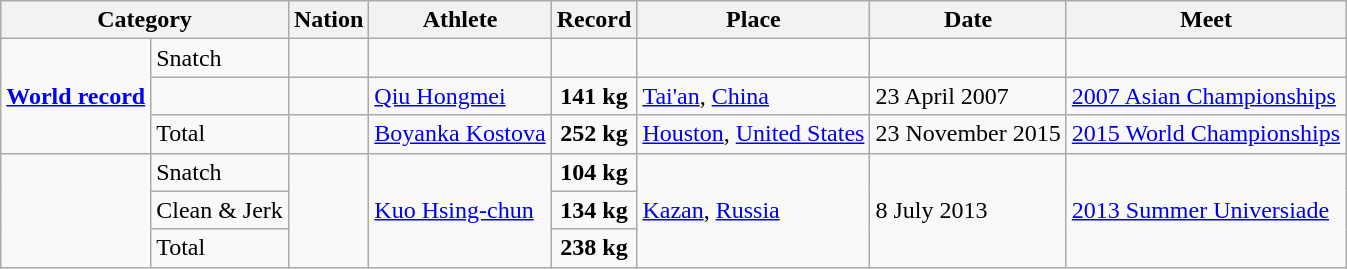<table class="wikitable" style="text-align:center;">
<tr>
<th colspan="2">Category</th>
<th>Nation</th>
<th>Athlete</th>
<th>Record</th>
<th>Place</th>
<th>Date</th>
<th>Meet</th>
</tr>
<tr>
<td rowspan="3"><strong><a href='#'>World record</a></strong></td>
<td align="left">Snatch</td>
<td align="left"></td>
<td align="left"></td>
<td><strong></strong></td>
<td align="left"></td>
<td align="left"></td>
<td align="left"></td>
</tr>
<tr>
<td align="left"></td>
<td align="left"></td>
<td align="left"><a href='#'>Qiu Hongmei</a></td>
<td><strong>141 kg</strong></td>
<td align="left"><a href='#'>Tai'an</a>, <a href='#'>China</a></td>
<td align="left">23 April 2007</td>
<td align="left"><a href='#'>2007 Asian Championships</a></td>
</tr>
<tr>
<td align="left">Total</td>
<td align="left"></td>
<td align="left"><a href='#'>Boyanka Kostova</a></td>
<td><strong>252 kg</strong></td>
<td align="left"><a href='#'>Houston</a>, <a href='#'>United States</a></td>
<td align="left">23 November 2015</td>
<td align="left"><a href='#'>2015 World Championships</a></td>
</tr>
<tr>
<td rowspan="3"><strong></strong></td>
<td align="left">Snatch</td>
<td align="left" rowspan="3"></td>
<td align="left" rowspan="3"><a href='#'>Kuo Hsing-chun</a></td>
<td><strong>104 kg</strong></td>
<td align="left" rowspan="3"><a href='#'>Kazan</a>, <a href='#'>Russia</a></td>
<td align="left" rowspan="3">8 July 2013</td>
<td align="left" rowspan="3"><a href='#'>2013 Summer Universiade</a></td>
</tr>
<tr>
<td align="left">Clean & Jerk</td>
<td><strong>134 kg</strong></td>
</tr>
<tr>
<td align="left">Total</td>
<td><strong>238 kg</strong></td>
</tr>
</table>
